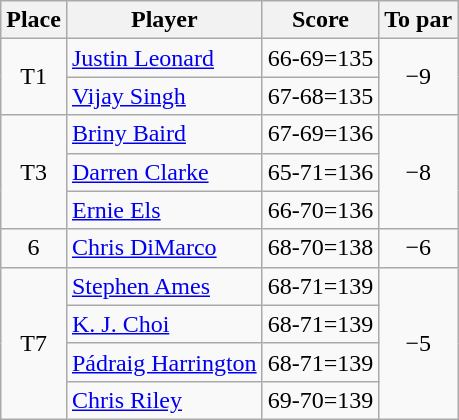<table class="wikitable">
<tr>
<th>Place</th>
<th>Player</th>
<th>Score</th>
<th>To par</th>
</tr>
<tr>
<td rowspan="2" align=center>T1</td>
<td> <a href='#'>Justin Leonard</a></td>
<td align=center>66-69=135</td>
<td rowspan="2" align=center>−9</td>
</tr>
<tr>
<td> <a href='#'>Vijay Singh</a></td>
<td>67-68=135</td>
</tr>
<tr>
<td rowspan="3" align=center>T3</td>
<td> <a href='#'>Briny Baird</a></td>
<td align=center>67-69=136</td>
<td rowspan="3" align=center>−8</td>
</tr>
<tr>
<td> <a href='#'>Darren Clarke</a></td>
<td>65-71=136</td>
</tr>
<tr>
<td> <a href='#'>Ernie Els</a></td>
<td>66-70=136</td>
</tr>
<tr>
<td align=center>6</td>
<td> <a href='#'>Chris DiMarco</a></td>
<td>68-70=138</td>
<td align=center>−6</td>
</tr>
<tr>
<td rowspan="4" align=center>T7</td>
<td> <a href='#'>Stephen Ames</a></td>
<td>68-71=139</td>
<td rowspan="4" align=center>−5</td>
</tr>
<tr>
<td> <a href='#'>K. J. Choi</a></td>
<td>68-71=139</td>
</tr>
<tr>
<td> <a href='#'>Pádraig Harrington</a></td>
<td>68-71=139</td>
</tr>
<tr>
<td> <a href='#'>Chris Riley</a></td>
<td>69-70=139</td>
</tr>
</table>
